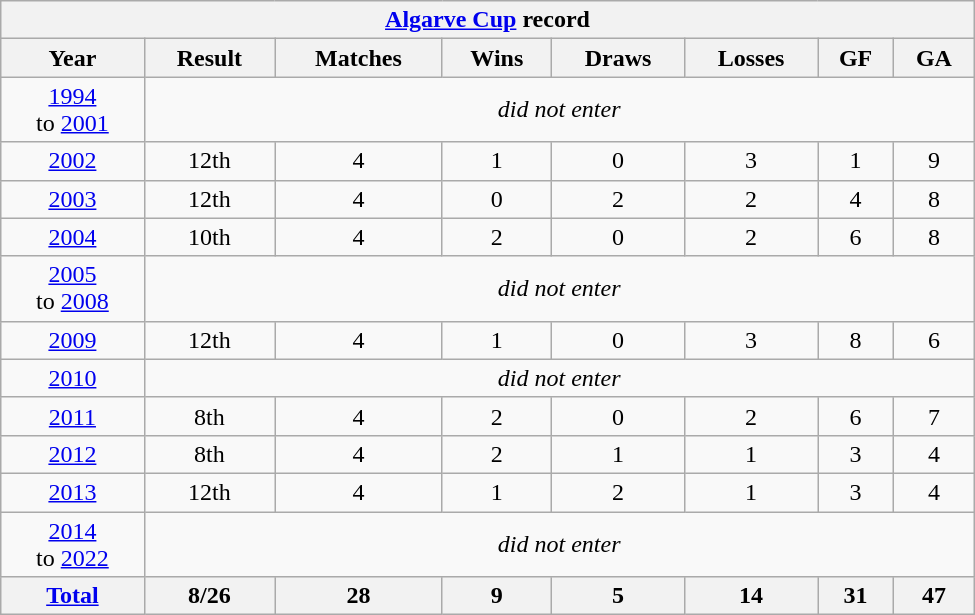<table class="wikitable sortable"  style="text-align:center; width:650px;">
<tr>
<th colspan=9> <strong><a href='#'>Algarve Cup</a> record</strong></th>
</tr>
<tr>
<th data-sort-type="number">Year</th>
<th data-sort-type="number">Result</th>
<th data-sort-type="number">Matches</th>
<th data-sort-type="number">Wins</th>
<th data-sort-type="number">Draws</th>
<th data-sort-type="number">Losses</th>
<th data-sort-type="number">GF</th>
<th data-sort-type="number">GA</th>
</tr>
<tr>
<td><a href='#'>1994</a><br> to <a href='#'>2001</a></td>
<td colspan=7><em>did not enter</em></td>
</tr>
<tr>
<td><a href='#'>2002</a></td>
<td>12th</td>
<td>4</td>
<td>1</td>
<td>0</td>
<td>3</td>
<td>1</td>
<td>9</td>
</tr>
<tr>
<td><a href='#'>2003</a></td>
<td>12th</td>
<td>4</td>
<td>0</td>
<td>2</td>
<td>2</td>
<td>4</td>
<td>8</td>
</tr>
<tr>
<td><a href='#'>2004</a></td>
<td>10th</td>
<td>4</td>
<td>2</td>
<td>0</td>
<td>2</td>
<td>6</td>
<td>8</td>
</tr>
<tr>
<td><a href='#'>2005</a><br> to <a href='#'>2008</a></td>
<td colspan=7><em>did not enter</em></td>
</tr>
<tr>
<td><a href='#'>2009</a></td>
<td>12th</td>
<td>4</td>
<td>1</td>
<td>0</td>
<td>3</td>
<td>8</td>
<td>6</td>
</tr>
<tr>
<td><a href='#'>2010</a></td>
<td colspan=7><em>did not enter</em></td>
</tr>
<tr>
<td><a href='#'>2011</a></td>
<td>8th</td>
<td>4</td>
<td>2</td>
<td>0</td>
<td>2</td>
<td>6</td>
<td>7</td>
</tr>
<tr>
<td><a href='#'>2012</a></td>
<td>8th</td>
<td>4</td>
<td>2</td>
<td>1</td>
<td>1</td>
<td>3</td>
<td>4</td>
</tr>
<tr>
<td><a href='#'>2013</a></td>
<td>12th</td>
<td>4</td>
<td>1</td>
<td>2</td>
<td>1</td>
<td>3</td>
<td>4</td>
</tr>
<tr>
<td><a href='#'>2014</a><br>to <a href='#'>2022</a></td>
<td colspan=7><em>did not enter</em></td>
</tr>
<tr>
<th><a href='#'>Total</a></th>
<th>8/26</th>
<th>28</th>
<th>9</th>
<th>5</th>
<th>14</th>
<th>31</th>
<th>47</th>
</tr>
</table>
